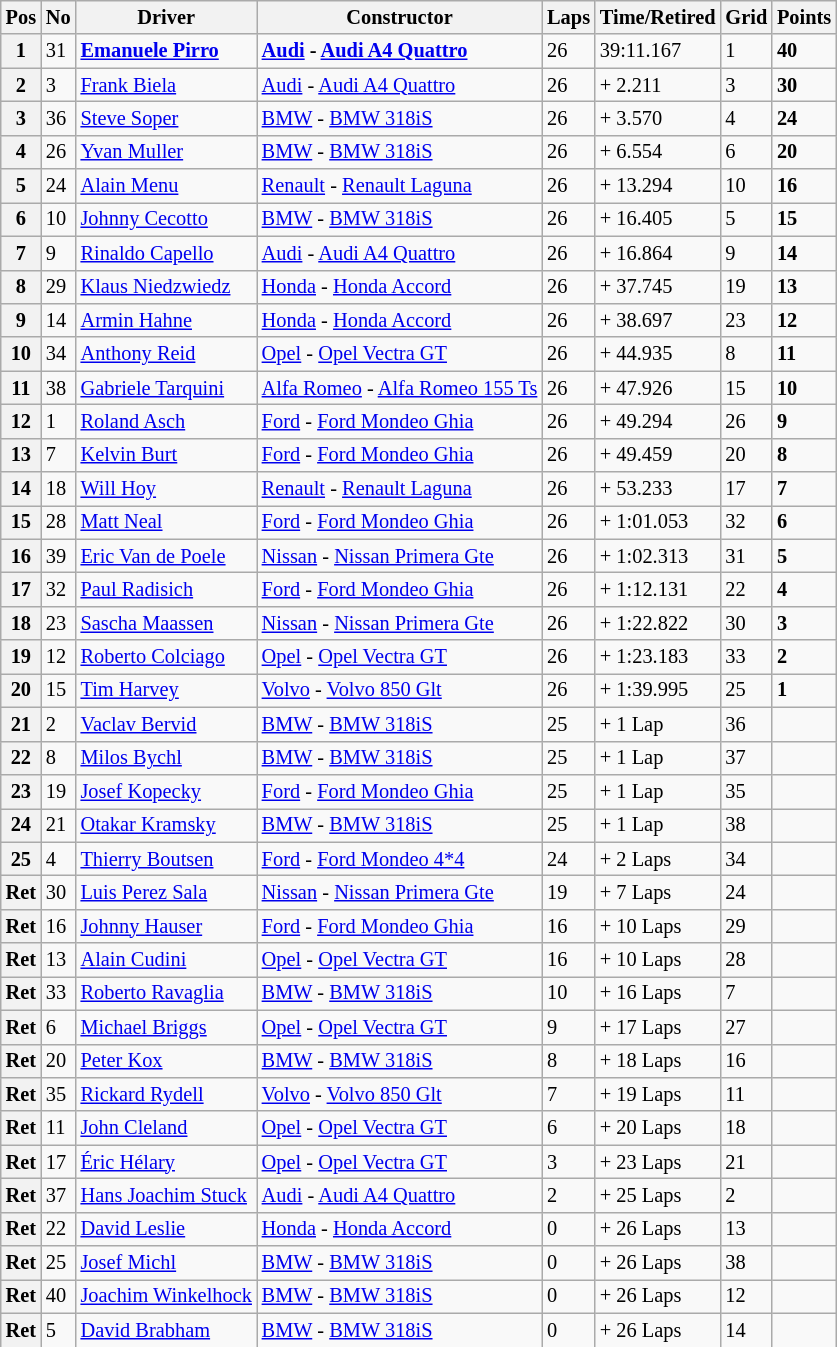<table class="wikitable" style="font-size: 85%;">
<tr>
<th>Pos</th>
<th>No</th>
<th>Driver</th>
<th>Constructor</th>
<th>Laps</th>
<th>Time/Retired</th>
<th>Grid</th>
<th>Points</th>
</tr>
<tr>
<th>1</th>
<td>31</td>
<td> <strong><a href='#'>Emanuele Pirro</a></strong></td>
<td><strong><a href='#'>Audi</a> - <a href='#'>Audi A4 Quattro</a></strong></td>
<td>26</td>
<td>39:11.167</td>
<td>1</td>
<td><strong>40</strong></td>
</tr>
<tr>
<th>2</th>
<td>3</td>
<td> <a href='#'>Frank Biela</a></td>
<td><a href='#'>Audi</a> - <a href='#'>Audi A4 Quattro</a></td>
<td>26</td>
<td>+ 2.211</td>
<td>3</td>
<td><strong>30</strong></td>
</tr>
<tr>
<th>3</th>
<td>36</td>
<td> <a href='#'>Steve Soper</a></td>
<td><a href='#'>BMW</a> - <a href='#'>BMW 318iS</a></td>
<td>26</td>
<td>+ 3.570</td>
<td>4</td>
<td><strong>24</strong></td>
</tr>
<tr>
<th>4</th>
<td>26</td>
<td> <a href='#'>Yvan Muller</a></td>
<td><a href='#'>BMW</a> - <a href='#'>BMW 318iS</a></td>
<td>26</td>
<td>+ 6.554</td>
<td>6</td>
<td><strong>20</strong></td>
</tr>
<tr>
<th>5</th>
<td>24</td>
<td> <a href='#'>Alain Menu</a></td>
<td><a href='#'>Renault</a> - <a href='#'>Renault Laguna</a></td>
<td>26</td>
<td>+ 13.294</td>
<td>10</td>
<td><strong>16</strong></td>
</tr>
<tr>
<th>6</th>
<td>10</td>
<td> <a href='#'>Johnny Cecotto</a></td>
<td><a href='#'>BMW</a> - <a href='#'>BMW 318iS</a></td>
<td>26</td>
<td>+ 16.405</td>
<td>5</td>
<td><strong>15</strong></td>
</tr>
<tr>
<th>7</th>
<td>9</td>
<td> <a href='#'>Rinaldo Capello</a></td>
<td><a href='#'>Audi</a> - <a href='#'>Audi A4 Quattro</a></td>
<td>26</td>
<td>+ 16.864</td>
<td>9</td>
<td><strong>14</strong></td>
</tr>
<tr>
<th>8</th>
<td>29</td>
<td> <a href='#'>Klaus Niedzwiedz</a></td>
<td><a href='#'>Honda</a> - <a href='#'>Honda Accord</a></td>
<td>26</td>
<td>+ 37.745</td>
<td>19</td>
<td><strong>13</strong></td>
</tr>
<tr>
<th>9</th>
<td>14</td>
<td> <a href='#'>Armin Hahne</a></td>
<td><a href='#'>Honda</a> - <a href='#'>Honda Accord</a></td>
<td>26</td>
<td>+ 38.697</td>
<td>23</td>
<td><strong>12</strong></td>
</tr>
<tr>
<th>10</th>
<td>34</td>
<td> <a href='#'>Anthony Reid</a></td>
<td><a href='#'>Opel</a> - <a href='#'>Opel Vectra GT</a></td>
<td>26</td>
<td>+ 44.935</td>
<td>8</td>
<td><strong>11</strong></td>
</tr>
<tr>
<th>11</th>
<td>38</td>
<td> <a href='#'>Gabriele Tarquini</a></td>
<td><a href='#'>Alfa Romeo</a> - <a href='#'>Alfa Romeo 155 Ts</a></td>
<td>26</td>
<td>+ 47.926</td>
<td>15</td>
<td><strong>10</strong></td>
</tr>
<tr>
<th>12</th>
<td>1</td>
<td> <a href='#'>Roland Asch</a></td>
<td><a href='#'>Ford</a> - <a href='#'>Ford Mondeo Ghia</a></td>
<td>26</td>
<td>+ 49.294</td>
<td>26</td>
<td><strong>9</strong></td>
</tr>
<tr>
<th>13</th>
<td>7</td>
<td> <a href='#'>Kelvin Burt</a></td>
<td><a href='#'>Ford</a> - <a href='#'>Ford Mondeo Ghia</a></td>
<td>26</td>
<td>+ 49.459</td>
<td>20</td>
<td><strong>8</strong></td>
</tr>
<tr>
<th>14</th>
<td>18</td>
<td> <a href='#'>Will Hoy</a></td>
<td><a href='#'>Renault</a> - <a href='#'>Renault Laguna</a></td>
<td>26</td>
<td>+ 53.233</td>
<td>17</td>
<td><strong>7</strong></td>
</tr>
<tr>
<th>15</th>
<td>28</td>
<td> <a href='#'>Matt Neal</a></td>
<td><a href='#'>Ford</a> - <a href='#'>Ford Mondeo Ghia</a></td>
<td>26</td>
<td>+ 1:01.053</td>
<td>32</td>
<td><strong>6</strong></td>
</tr>
<tr>
<th>16</th>
<td>39</td>
<td> <a href='#'>Eric Van de Poele</a></td>
<td><a href='#'>Nissan</a> - <a href='#'>Nissan Primera Gte</a></td>
<td>26</td>
<td>+ 1:02.313</td>
<td>31</td>
<td><strong>5</strong></td>
</tr>
<tr>
<th>17</th>
<td>32</td>
<td> <a href='#'>Paul Radisich</a></td>
<td><a href='#'>Ford</a> - <a href='#'>Ford Mondeo Ghia</a></td>
<td>26</td>
<td>+ 1:12.131</td>
<td>22</td>
<td><strong>4</strong></td>
</tr>
<tr>
<th>18</th>
<td>23</td>
<td> <a href='#'>Sascha Maassen</a></td>
<td><a href='#'>Nissan</a> - <a href='#'>Nissan Primera Gte</a></td>
<td>26</td>
<td>+ 1:22.822</td>
<td>30</td>
<td><strong>3</strong></td>
</tr>
<tr>
<th>19</th>
<td>12</td>
<td> <a href='#'>Roberto Colciago</a></td>
<td><a href='#'>Opel</a> - <a href='#'>Opel Vectra GT</a></td>
<td>26</td>
<td>+ 1:23.183</td>
<td>33</td>
<td><strong>2</strong></td>
</tr>
<tr>
<th>20</th>
<td>15</td>
<td> <a href='#'>Tim Harvey</a></td>
<td><a href='#'>Volvo</a> - <a href='#'>Volvo 850 Glt</a></td>
<td>26</td>
<td>+ 1:39.995</td>
<td>25</td>
<td><strong>1</strong></td>
</tr>
<tr>
<th>21</th>
<td>2</td>
<td> <a href='#'>Vaclav Bervid</a></td>
<td><a href='#'>BMW</a> - <a href='#'>BMW 318iS</a></td>
<td>25</td>
<td>+ 1 Lap</td>
<td>36</td>
<td> </td>
</tr>
<tr>
<th>22</th>
<td>8</td>
<td> <a href='#'>Milos Bychl</a></td>
<td><a href='#'>BMW</a> - <a href='#'>BMW 318iS</a></td>
<td>25</td>
<td>+ 1 Lap</td>
<td>37</td>
<td> </td>
</tr>
<tr>
<th>23</th>
<td>19</td>
<td> <a href='#'>Josef Kopecky</a></td>
<td><a href='#'>Ford</a> - <a href='#'>Ford Mondeo Ghia</a></td>
<td>25</td>
<td>+ 1 Lap</td>
<td>35</td>
<td> </td>
</tr>
<tr>
<th>24</th>
<td>21</td>
<td> <a href='#'>Otakar Kramsky</a></td>
<td><a href='#'>BMW</a> - <a href='#'>BMW 318iS</a></td>
<td>25</td>
<td>+ 1 Lap</td>
<td>38</td>
<td> </td>
</tr>
<tr>
<th>25</th>
<td>4</td>
<td> <a href='#'>Thierry Boutsen</a></td>
<td><a href='#'>Ford</a> - <a href='#'>Ford Mondeo 4*4</a></td>
<td>24</td>
<td>+ 2 Laps</td>
<td>34</td>
<td> </td>
</tr>
<tr>
<th>Ret</th>
<td>30</td>
<td> <a href='#'>Luis Perez Sala</a></td>
<td><a href='#'>Nissan</a> - <a href='#'>Nissan Primera Gte</a></td>
<td>19</td>
<td>+ 7 Laps</td>
<td>24</td>
<td> </td>
</tr>
<tr>
<th>Ret</th>
<td>16</td>
<td> <a href='#'>Johnny Hauser</a></td>
<td><a href='#'>Ford</a> - <a href='#'>Ford Mondeo Ghia</a></td>
<td>16</td>
<td>+ 10 Laps</td>
<td>29</td>
<td> </td>
</tr>
<tr>
<th>Ret</th>
<td>13</td>
<td> <a href='#'>Alain Cudini</a></td>
<td><a href='#'>Opel</a> - <a href='#'>Opel Vectra GT</a></td>
<td>16</td>
<td>+ 10 Laps</td>
<td>28</td>
<td> </td>
</tr>
<tr>
<th>Ret</th>
<td>33</td>
<td> <a href='#'>Roberto Ravaglia</a></td>
<td><a href='#'>BMW</a> - <a href='#'>BMW 318iS</a></td>
<td>10</td>
<td>+ 16 Laps</td>
<td>7</td>
<td> </td>
</tr>
<tr>
<th>Ret</th>
<td>6</td>
<td> <a href='#'>Michael Briggs</a></td>
<td><a href='#'>Opel</a> - <a href='#'>Opel Vectra GT</a></td>
<td>9</td>
<td>+ 17 Laps</td>
<td>27</td>
<td> </td>
</tr>
<tr>
<th>Ret</th>
<td>20</td>
<td> <a href='#'>Peter Kox</a></td>
<td><a href='#'>BMW</a> - <a href='#'>BMW 318iS</a></td>
<td>8</td>
<td>+ 18 Laps</td>
<td>16</td>
<td> </td>
</tr>
<tr>
<th>Ret</th>
<td>35</td>
<td> <a href='#'>Rickard Rydell</a></td>
<td><a href='#'>Volvo</a> - <a href='#'>Volvo 850 Glt</a></td>
<td>7</td>
<td>+ 19 Laps</td>
<td>11</td>
<td> </td>
</tr>
<tr>
<th>Ret</th>
<td>11</td>
<td> <a href='#'>John Cleland</a></td>
<td><a href='#'>Opel</a> - <a href='#'>Opel Vectra GT</a></td>
<td>6</td>
<td>+ 20 Laps</td>
<td>18</td>
<td> </td>
</tr>
<tr>
<th>Ret</th>
<td>17</td>
<td> <a href='#'>Éric Hélary</a></td>
<td><a href='#'>Opel</a> - <a href='#'>Opel Vectra GT</a></td>
<td>3</td>
<td>+ 23 Laps</td>
<td>21</td>
<td> </td>
</tr>
<tr>
<th>Ret</th>
<td>37</td>
<td> <a href='#'>Hans Joachim Stuck</a></td>
<td><a href='#'>Audi</a> - <a href='#'>Audi A4 Quattro</a></td>
<td>2</td>
<td>+ 25 Laps</td>
<td>2</td>
<td> </td>
</tr>
<tr>
<th>Ret</th>
<td>22</td>
<td> <a href='#'>David Leslie</a></td>
<td><a href='#'>Honda</a> - <a href='#'>Honda Accord</a></td>
<td>0</td>
<td>+ 26 Laps</td>
<td>13</td>
<td> </td>
</tr>
<tr>
<th>Ret</th>
<td>25</td>
<td> <a href='#'>Josef Michl</a></td>
<td><a href='#'>BMW</a> - <a href='#'>BMW 318iS</a></td>
<td>0</td>
<td>+ 26 Laps</td>
<td>38</td>
<td> </td>
</tr>
<tr>
<th>Ret</th>
<td>40</td>
<td> <a href='#'>Joachim Winkelhock</a></td>
<td><a href='#'>BMW</a> - <a href='#'>BMW 318iS</a></td>
<td>0</td>
<td>+ 26 Laps</td>
<td>12</td>
<td> </td>
</tr>
<tr>
<th>Ret</th>
<td>5</td>
<td> <a href='#'>David Brabham</a></td>
<td><a href='#'>BMW</a> - <a href='#'>BMW 318iS</a></td>
<td>0</td>
<td>+ 26 Laps</td>
<td>14</td>
<td> </td>
</tr>
<tr>
</tr>
</table>
